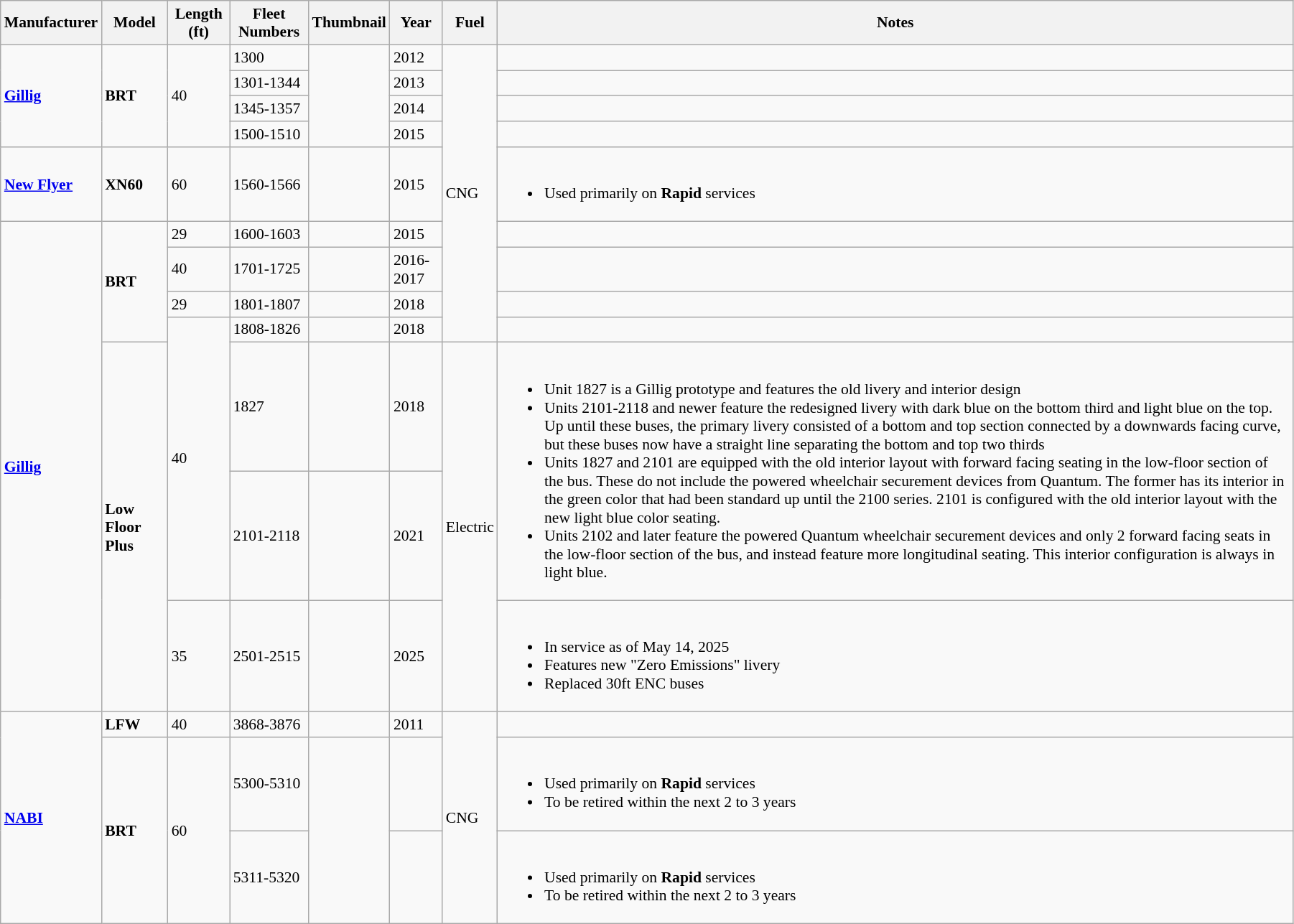<table class="wikitable sortable" style="width:95%;font-size:90%;">
<tr>
<th>Manufacturer</th>
<th>Model</th>
<th>Length (ft)</th>
<th>Fleet Numbers</th>
<th>Thumbnail</th>
<th>Year</th>
<th>Fuel</th>
<th>Notes</th>
</tr>
<tr>
<td rowspan="4"><strong><a href='#'>Gillig</a></strong></td>
<td rowspan="4"><strong>BRT</strong></td>
<td rowspan="4">40</td>
<td>1300</td>
<td rowspan="4"></td>
<td>2012</td>
<td rowspan="9">CNG</td>
<td></td>
</tr>
<tr>
<td>1301-1344</td>
<td>2013</td>
<td></td>
</tr>
<tr>
<td>1345-1357</td>
<td>2014</td>
<td></td>
</tr>
<tr>
<td>1500-1510</td>
<td>2015</td>
<td></td>
</tr>
<tr>
<td><strong><a href='#'>New Flyer</a></strong></td>
<td><strong>XN60</strong></td>
<td>60</td>
<td>1560-1566</td>
<td></td>
<td>2015</td>
<td><br><ul><li>Used primarily on <strong>Rapid</strong> services</li></ul></td>
</tr>
<tr>
<td rowspan="7"><strong><a href='#'>Gillig</a></strong></td>
<td rowspan="4"><strong>BRT</strong></td>
<td>29</td>
<td>1600-1603</td>
<td></td>
<td>2015</td>
<td></td>
</tr>
<tr>
<td>40</td>
<td>1701-1725</td>
<td></td>
<td>2016-2017</td>
<td></td>
</tr>
<tr>
<td>29</td>
<td>1801-1807</td>
<td></td>
<td>2018</td>
<td></td>
</tr>
<tr>
<td rowspan="3">40</td>
<td>1808-1826</td>
<td></td>
<td>2018</td>
<td></td>
</tr>
<tr>
<td rowspan="3"><strong>Low Floor Plus</strong></td>
<td>1827</td>
<td></td>
<td>2018</td>
<td rowspan="3">Electric</td>
<td rowspan="2"><br><ul><li>Unit 1827 is a Gillig prototype and features the old livery and interior design</li><li>Units 2101-2118 and newer feature the redesigned livery with dark blue on the bottom third and light blue on the top. Up until these buses, the primary livery consisted of a bottom and top section connected by a downwards facing curve, but these buses now have a straight line separating the bottom and top two thirds</li><li>Units 1827 and 2101 are equipped with the old interior layout with forward facing seating in the low-floor section of the bus. These do not include the powered wheelchair securement devices from Quantum. The former has its interior in the green color that had been standard up until the 2100 series. 2101 is configured with the old interior layout with the new light blue color seating.</li><li>Units 2102 and later feature the powered Quantum wheelchair securement devices and only 2 forward facing seats in the low-floor section of the bus, and instead feature more longitudinal seating. This interior configuration is always in light blue.</li></ul></td>
</tr>
<tr>
<td>2101-2118</td>
<td></td>
<td>2021</td>
</tr>
<tr>
<td>35</td>
<td>2501-2515</td>
<td></td>
<td>2025</td>
<td><br><ul><li>In service as of May 14, 2025</li><li>Features new "Zero Emissions" livery</li><li>Replaced 30ft ENC buses</li></ul></td>
</tr>
<tr>
<td rowspan="3"><strong><a href='#'>NABI</a></strong></td>
<td><strong>LFW</strong></td>
<td>40</td>
<td>3868-3876</td>
<td></td>
<td>2011</td>
<td rowspan="3">CNG</td>
<td></td>
</tr>
<tr>
<td rowspan="2"><strong>BRT</strong></td>
<td rowspan="2">60</td>
<td>5300-5310</td>
<td rowspan="2"></td>
<td></td>
<td><br><ul><li>Used primarily on <strong>Rapid</strong> services</li><li>To be retired within the next 2 to 3 years</li></ul></td>
</tr>
<tr>
<td>5311-5320</td>
<td></td>
<td><br><ul><li>Used primarily on <strong>Rapid</strong> services</li><li>To be retired within the next 2 to 3 years</li></ul></td>
</tr>
</table>
